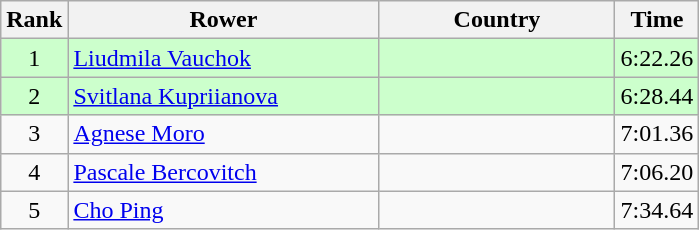<table class="wikitable" style="text-align:center">
<tr>
<th>Rank</th>
<th width=200>Rower</th>
<th width=150>Country</th>
<th width=5em>Time</th>
</tr>
<tr bgcolor="#ccffcc">
<td>1</td>
<td align=left><a href='#'>Liudmila Vauchok</a></td>
<td align=left></td>
<td>6:22.26</td>
</tr>
<tr bgcolor="#ccffcc">
<td>2</td>
<td align=left><a href='#'>Svitlana Kupriianova</a></td>
<td align=left></td>
<td>6:28.44</td>
</tr>
<tr>
<td>3</td>
<td align=left><a href='#'>Agnese Moro</a></td>
<td align=left></td>
<td>7:01.36</td>
</tr>
<tr>
<td>4</td>
<td align=left><a href='#'>Pascale Bercovitch</a></td>
<td align=left></td>
<td>7:06.20</td>
</tr>
<tr>
<td>5</td>
<td align=left><a href='#'>Cho Ping</a></td>
<td align=left></td>
<td>7:34.64</td>
</tr>
</table>
